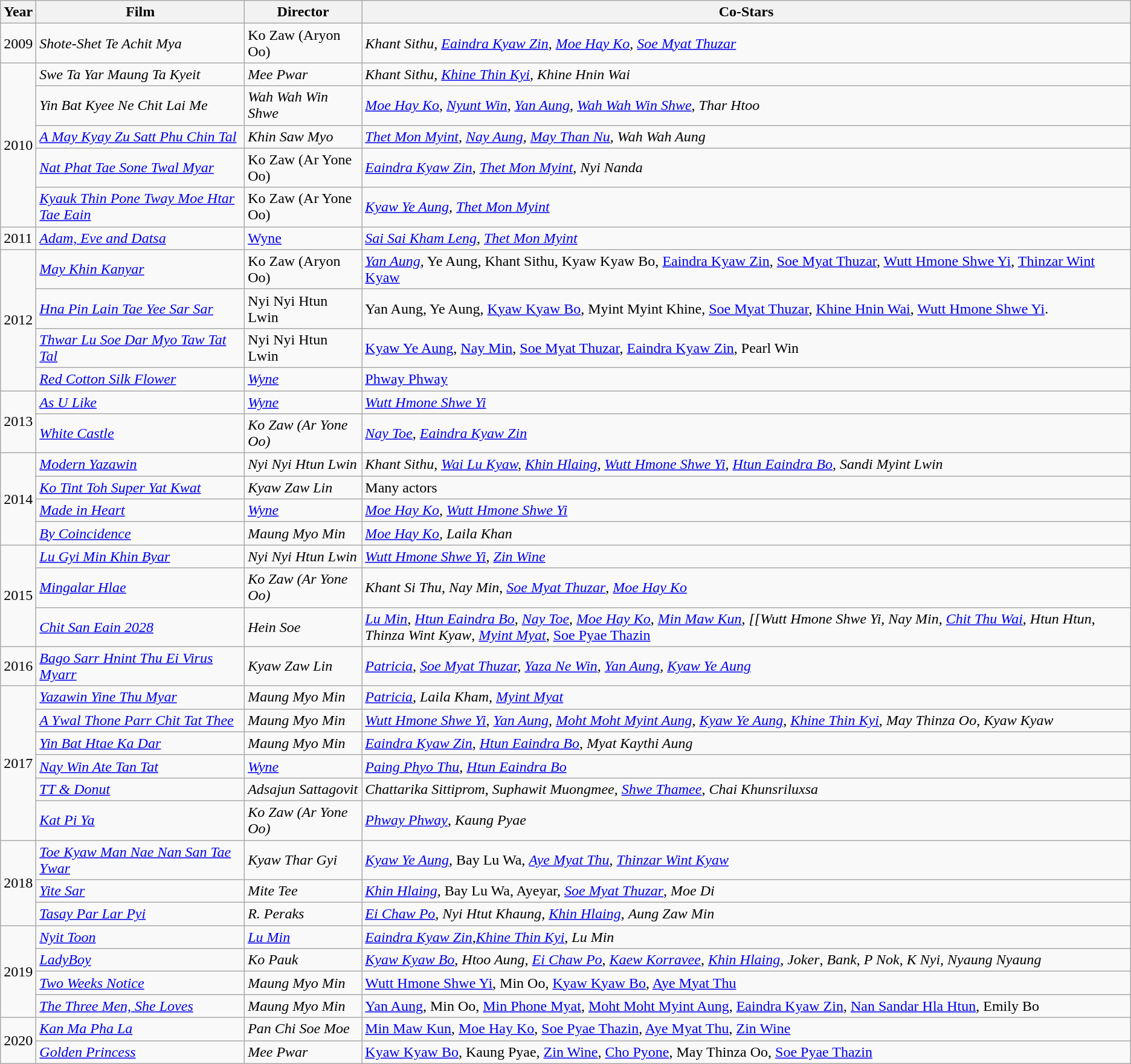<table class="wikitable sortable">
<tr>
<th>Year</th>
<th>Film</th>
<th>Director</th>
<th>Co-Stars</th>
</tr>
<tr>
<td>2009</td>
<td><em>Shote-Shet Te Achit Mya</em></td>
<td>Ko Zaw (Aryon Oo)</td>
<td><em>Khant Sithu, <a href='#'>Eaindra Kyaw Zin</a>, <a href='#'>Moe Hay Ko</a>, <a href='#'>Soe Myat Thuzar</a></em></td>
</tr>
<tr>
<td rowspan="5">2010</td>
<td><em>Swe Ta Yar Maung Ta Kyeit</em></td>
<td><em>Mee Pwar</em></td>
<td><em>Khant Sithu, <a href='#'>Khine Thin Kyi</a>, Khine Hnin Wai</em></td>
</tr>
<tr>
<td><em>Yin Bat Kyee Ne Chit Lai Me</em></td>
<td><em>Wah Wah Win Shwe</em></td>
<td><em><a href='#'>Moe Hay Ko</a></em>, <em><a href='#'>Nyunt Win</a></em>, <em><a href='#'>Yan Aung</a></em>, <em><a href='#'>Wah Wah Win Shwe</a></em>, <em>Thar Htoo</em></td>
</tr>
<tr>
<td><em><a href='#'>A May Kyay Zu Satt Phu Chin Tal</a></em></td>
<td><em>Khin Saw Myo</em></td>
<td><em><a href='#'>Thet Mon Myint</a>, <a href='#'>Nay Aung</a>, <a href='#'>May Than Nu</a>, Wah Wah Aung</em></td>
</tr>
<tr>
<td><em><a href='#'>Nat Phat Tae Sone Twal Myar</a></em></td>
<td>Ko Zaw (Ar Yone Oo)</td>
<td><em><a href='#'>Eaindra Kyaw Zin</a></em>, <em><a href='#'>Thet Mon Myint</a></em>, <em>Nyi Nanda</em></td>
</tr>
<tr>
<td><em><a href='#'>Kyauk Thin Pone Tway Moe Htar Tae Eain</a></em></td>
<td>Ko Zaw (Ar Yone Oo)</td>
<td><em><a href='#'>Kyaw Ye Aung</a>, <a href='#'>Thet Mon Myint</a></em></td>
</tr>
<tr>
<td>2011</td>
<td><em><a href='#'>Adam, Eve and Datsa</a></em></td>
<td><a href='#'>Wyne</a></td>
<td><em><a href='#'>Sai Sai Kham Leng</a></em>, <em><a href='#'>Thet Mon Myint</a></em></td>
</tr>
<tr>
<td rowspan="4">2012</td>
<td><em><a href='#'>May Khin Kanyar</a></em></td>
<td>Ko Zaw (Aryon Oo)</td>
<td><em><a href='#'>Yan Aung</a></em>, Ye Aung, Khant Sithu, Kyaw Kyaw Bo, <a href='#'>Eaindra Kyaw Zin</a>, <a href='#'>Soe Myat Thuzar</a>, <a href='#'>Wutt Hmone Shwe Yi</a>, <a href='#'>Thinzar Wint Kyaw</a></td>
</tr>
<tr>
<td><em><a href='#'>Hna Pin Lain Tae Yee Sar Sar</a></em></td>
<td>Nyi Nyi Htun Lwin</td>
<td>Yan Aung, Ye Aung, <a href='#'>Kyaw Kyaw Bo</a>, Myint Myint Khine, <a href='#'>Soe Myat Thuzar</a>, <a href='#'>Khine Hnin Wai</a>, <a href='#'>Wutt Hmone Shwe Yi</a>.</td>
</tr>
<tr>
<td><em><a href='#'>Thwar Lu Soe Dar Myo Taw Tat Tal</a></em></td>
<td>Nyi Nyi Htun Lwin</td>
<td><a href='#'>Kyaw Ye Aung</a>, <a href='#'>Nay Min</a>, <a href='#'>Soe Myat Thuzar</a>, <a href='#'>Eaindra Kyaw Zin</a>, Pearl Win</td>
</tr>
<tr>
<td><em><a href='#'>Red Cotton Silk Flower</a></em></td>
<td><em><a href='#'>Wyne</a></em></td>
<td><a href='#'>Phway Phway</a></td>
</tr>
<tr>
<td rowspan="2">2013</td>
<td><em><a href='#'>As U Like</a></em></td>
<td><em><a href='#'>Wyne</a></em></td>
<td><em><a href='#'>Wutt Hmone Shwe Yi</a></em></td>
</tr>
<tr>
<td><em><a href='#'>White Castle</a></em></td>
<td><em>Ko Zaw (Ar Yone Oo)</em></td>
<td><em><a href='#'>Nay Toe</a></em>, <em><a href='#'>Eaindra Kyaw Zin</a></em></td>
</tr>
<tr>
<td rowspan="4">2014</td>
<td><em><a href='#'>Modern Yazawin</a></em></td>
<td><em>Nyi Nyi Htun Lwin</em></td>
<td><em>Khant Sithu, <a href='#'>Wai Lu Kyaw</a>, <a href='#'>Khin Hlaing</a>, <a href='#'>Wutt Hmone Shwe Yi</a>, <a href='#'>Htun Eaindra Bo</a>, Sandi Myint Lwin</em></td>
</tr>
<tr>
<td><em><a href='#'>Ko Tint Toh Super Yat Kwat</a></em></td>
<td><em>Kyaw Zaw Lin</em></td>
<td>Many actors</td>
</tr>
<tr>
<td><em><a href='#'>Made in Heart</a></em></td>
<td><em><a href='#'>Wyne</a></em></td>
<td><em><a href='#'>Moe Hay Ko</a>, <a href='#'>Wutt Hmone Shwe Yi</a></em></td>
</tr>
<tr>
<td><em><a href='#'>By Coincidence</a></em></td>
<td><em>Maung Myo Min</em></td>
<td><em><a href='#'>Moe Hay Ko</a>, Laila Khan</em></td>
</tr>
<tr>
<td rowspan="3">2015</td>
<td><em><a href='#'>Lu Gyi Min Khin Byar</a></em></td>
<td><em>Nyi Nyi Htun Lwin</em></td>
<td><em><a href='#'>Wutt Hmone Shwe Yi</a></em>, <em><a href='#'>Zin Wine</a></em></td>
</tr>
<tr>
<td><em><a href='#'>Mingalar Hlae</a></em></td>
<td><em>Ko Zaw (Ar Yone Oo)</em></td>
<td><em>Khant Si Thu</em>, <em>Nay Min</em>, <em><a href='#'>Soe Myat Thuzar</a></em>, <em><a href='#'>Moe Hay Ko</a></em></td>
</tr>
<tr>
<td><em><a href='#'>Chit San Eain 2028</a></em></td>
<td><em>Hein Soe</em></td>
<td><em><a href='#'>Lu Min</a></em>, <em><a href='#'>Htun Eaindra Bo</a></em>, <em><a href='#'>Nay Toe</a></em>, <em><a href='#'>Moe Hay Ko</a></em>, <em><a href='#'>Min Maw Kun</a></em>, <em>[[Wutt Hmone Shwe Yi</em>, <em>Nay Min</em>, <em><a href='#'>Chit Thu Wai</a></em>, <em>Htun Htun</em>, <em>Thinza Wint Kyaw</em>, <em><a href='#'>Myint Myat</a></em>, <a href='#'>Soe Pyae Thazin</a></td>
</tr>
<tr>
<td>2016</td>
<td><em><a href='#'>Bago Sarr Hnint Thu Ei Virus Myarr</a></em></td>
<td><em>Kyaw Zaw Lin</em></td>
<td><em><a href='#'>Patricia</a>, <a href='#'>Soe Myat Thuzar</a>, <a href='#'>Yaza Ne Win</a>, <a href='#'>Yan Aung</a>, <a href='#'>Kyaw Ye Aung</a></em></td>
</tr>
<tr>
<td rowspan="6">2017</td>
<td><em><a href='#'>Yazawin Yine Thu Myar</a></em></td>
<td><em>Maung Myo Min</em></td>
<td><em><a href='#'>Patricia</a>, Laila Kham, <a href='#'>Myint Myat</a></em></td>
</tr>
<tr>
<td><em><a href='#'>A Ywal Thone Parr Chit Tat Thee</a></em></td>
<td><em>Maung Myo Min</em></td>
<td><em><a href='#'>Wutt Hmone Shwe Yi</a></em>, <em><a href='#'>Yan Aung</a></em>, <em><a href='#'>Moht Moht Myint Aung</a></em>, <em><a href='#'>Kyaw Ye Aung</a></em>, <em><a href='#'>Khine Thin Kyi</a></em>, <em>May Thinza Oo</em>, <em>Kyaw Kyaw</em></td>
</tr>
<tr>
<td><em><a href='#'>Yin Bat Htae Ka Dar</a></em></td>
<td><em>Maung Myo Min</em></td>
<td><em><a href='#'>Eaindra Kyaw Zin</a></em>, <em><a href='#'>Htun Eaindra Bo</a></em>, <em>Myat Kaythi Aung</em></td>
</tr>
<tr>
<td><em><a href='#'>Nay Win Ate Tan Tat</a></em></td>
<td><em><a href='#'>Wyne</a></em></td>
<td><em><a href='#'>Paing Phyo Thu</a></em>, <em><a href='#'>Htun Eaindra Bo</a></em></td>
</tr>
<tr>
<td><em><a href='#'>TT & Donut</a></em></td>
<td><em>Adsajun Sattagovit</em></td>
<td><em>Chattarika Sittiprom</em>, <em>Suphawit Muongmee</em>, <em><a href='#'>Shwe Thamee</a></em>, <em>Chai Khunsriluxsa</em></td>
</tr>
<tr>
<td><em><a href='#'>Kat Pi Ya</a></em></td>
<td><em>Ko Zaw (Ar Yone Oo)</em></td>
<td><em><a href='#'>Phway Phway</a></em>, <em>Kaung Pyae</em></td>
</tr>
<tr>
<td rowspan="3">2018</td>
<td><em><a href='#'>Toe Kyaw Man Nae Nan San Tae Ywar</a></em></td>
<td><em>Kyaw Thar Gyi</em></td>
<td><em><a href='#'>Kyaw Ye Aung</a></em>, Bay Lu Wa, <em><a href='#'>Aye Myat Thu</a></em>, <em><a href='#'>Thinzar Wint Kyaw</a></em></td>
</tr>
<tr>
<td><em><a href='#'>Yite Sar</a></em></td>
<td><em>Mite Tee</em></td>
<td><em><a href='#'>Khin Hlaing</a></em>, Bay Lu Wa, Ayeyar, <em><a href='#'>Soe Myat Thuzar</a></em>, <em>Moe Di</em></td>
</tr>
<tr>
<td><em><a href='#'>Tasay Par Lar Pyi</a></em></td>
<td><em>R. Peraks</em></td>
<td><em><a href='#'>Ei Chaw Po</a></em>, <em>Nyi Htut Khaung</em>, <em><a href='#'>Khin Hlaing</a></em>, <em>Aung Zaw Min</em></td>
</tr>
<tr>
<td rowspan="4">2019</td>
<td><em><a href='#'>Nyit Toon</a></em></td>
<td><em><a href='#'>Lu Min</a></em></td>
<td><em><a href='#'>Eaindra Kyaw Zin</a></em>,<em><a href='#'>Khine Thin Kyi</a></em>, <em>Lu Min</em></td>
</tr>
<tr>
<td><em><a href='#'>LadyBoy</a></em></td>
<td><em>Ko Pauk</em></td>
<td><em><a href='#'>Kyaw Kyaw Bo</a></em>, <em>Htoo Aung</em>, <em><a href='#'>Ei Chaw Po</a></em>, <em><a href='#'>Kaew Korravee</a></em>, <em><a href='#'>Khin Hlaing</a></em>, <em>Joker</em>, <em>Bank</em>, <em>P Nok</em>, <em>K Nyi</em>, <em>Nyaung Nyaung</em></td>
</tr>
<tr>
<td><em><a href='#'>Two Weeks Notice</a></em></td>
<td><em>Maung Myo Min</em></td>
<td><a href='#'>Wutt Hmone Shwe Yi</a>, Min Oo, <a href='#'>Kyaw Kyaw Bo</a>, <a href='#'>Aye Myat Thu</a></td>
</tr>
<tr>
<td><em><a href='#'>The Three Men, She Loves</a></em></td>
<td><em>Maung Myo Min</em></td>
<td><a href='#'>Yan Aung</a>, Min Oo, <a href='#'>Min Phone Myat</a>, <a href='#'>Moht Moht Myint Aung</a>, <a href='#'>Eaindra Kyaw Zin</a>, <a href='#'>Nan Sandar Hla Htun</a>, Emily Bo</td>
</tr>
<tr>
<td rowspan="2">2020</td>
<td><em><a href='#'>Kan Ma Pha La</a></em></td>
<td><em>Pan Chi Soe Moe</em></td>
<td><a href='#'>Min Maw Kun</a>, <a href='#'>Moe Hay Ko</a>, <a href='#'>Soe Pyae Thazin</a>, <a href='#'>Aye Myat Thu</a>, <a href='#'>Zin Wine</a></td>
</tr>
<tr>
<td><em><a href='#'>Golden Princess</a></em></td>
<td><em>Mee Pwar</em></td>
<td><a href='#'>Kyaw Kyaw Bo</a>, Kaung Pyae, <a href='#'>Zin Wine</a>, <a href='#'>Cho Pyone</a>, May Thinza Oo, <a href='#'>Soe Pyae Thazin</a></td>
</tr>
</table>
